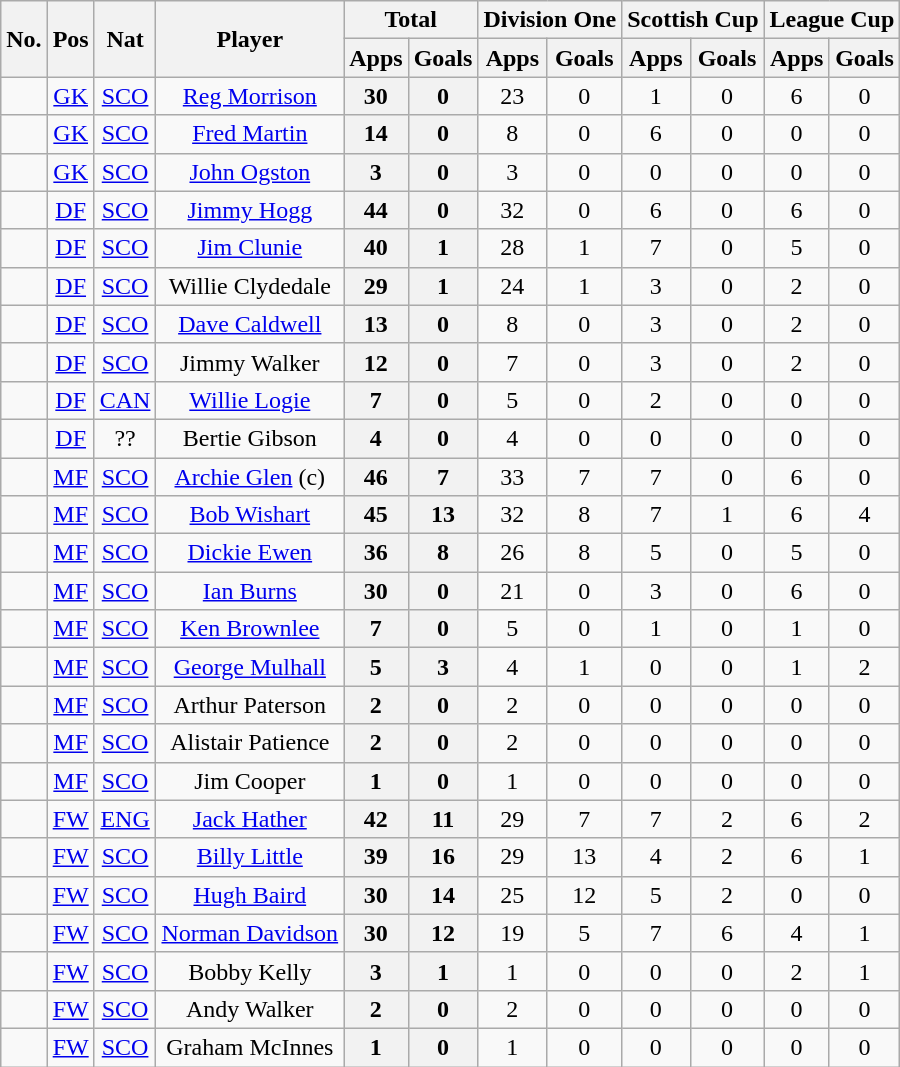<table class="wikitable sortable" style="text-align: center;">
<tr>
<th rowspan="2"><abbr>No.</abbr></th>
<th rowspan="2"><abbr>Pos</abbr></th>
<th rowspan="2"><abbr>Nat</abbr></th>
<th rowspan="2">Player</th>
<th colspan="2">Total</th>
<th colspan="2">Division One</th>
<th colspan="2">Scottish Cup</th>
<th colspan="2">League Cup</th>
</tr>
<tr>
<th>Apps</th>
<th>Goals</th>
<th>Apps</th>
<th>Goals</th>
<th>Apps</th>
<th>Goals</th>
<th>Apps</th>
<th>Goals</th>
</tr>
<tr>
<td></td>
<td><a href='#'>GK</a></td>
<td> <a href='#'>SCO</a></td>
<td><a href='#'>Reg Morrison</a></td>
<th>30</th>
<th>0</th>
<td>23</td>
<td>0</td>
<td>1</td>
<td>0</td>
<td>6</td>
<td>0</td>
</tr>
<tr>
<td></td>
<td><a href='#'>GK</a></td>
<td> <a href='#'>SCO</a></td>
<td><a href='#'>Fred Martin</a></td>
<th>14</th>
<th>0</th>
<td>8</td>
<td>0</td>
<td>6</td>
<td>0</td>
<td>0</td>
<td>0</td>
</tr>
<tr>
<td></td>
<td><a href='#'>GK</a></td>
<td> <a href='#'>SCO</a></td>
<td><a href='#'>John Ogston</a></td>
<th>3</th>
<th>0</th>
<td>3</td>
<td>0</td>
<td>0</td>
<td>0</td>
<td>0</td>
<td>0</td>
</tr>
<tr>
<td></td>
<td><a href='#'>DF</a></td>
<td> <a href='#'>SCO</a></td>
<td><a href='#'>Jimmy Hogg</a></td>
<th>44</th>
<th>0</th>
<td>32</td>
<td>0</td>
<td>6</td>
<td>0</td>
<td>6</td>
<td>0</td>
</tr>
<tr>
<td></td>
<td><a href='#'>DF</a></td>
<td> <a href='#'>SCO</a></td>
<td><a href='#'>Jim Clunie</a></td>
<th>40</th>
<th>1</th>
<td>28</td>
<td>1</td>
<td>7</td>
<td>0</td>
<td>5</td>
<td>0</td>
</tr>
<tr>
<td></td>
<td><a href='#'>DF</a></td>
<td> <a href='#'>SCO</a></td>
<td>Willie Clydedale</td>
<th>29</th>
<th>1</th>
<td>24</td>
<td>1</td>
<td>3</td>
<td>0</td>
<td>2</td>
<td>0</td>
</tr>
<tr>
<td></td>
<td><a href='#'>DF</a></td>
<td> <a href='#'>SCO</a></td>
<td><a href='#'>Dave Caldwell</a></td>
<th>13</th>
<th>0</th>
<td>8</td>
<td>0</td>
<td>3</td>
<td>0</td>
<td>2</td>
<td>0</td>
</tr>
<tr>
<td></td>
<td><a href='#'>DF</a></td>
<td> <a href='#'>SCO</a></td>
<td>Jimmy Walker</td>
<th>12</th>
<th>0</th>
<td>7</td>
<td>0</td>
<td>3</td>
<td>0</td>
<td>2</td>
<td>0</td>
</tr>
<tr>
<td></td>
<td><a href='#'>DF</a></td>
<td> <a href='#'>CAN</a></td>
<td><a href='#'>Willie Logie</a></td>
<th>7</th>
<th>0</th>
<td>5</td>
<td>0</td>
<td>2</td>
<td>0</td>
<td>0</td>
<td>0</td>
</tr>
<tr>
<td></td>
<td><a href='#'>DF</a></td>
<td>??</td>
<td>Bertie Gibson</td>
<th>4</th>
<th>0</th>
<td>4</td>
<td>0</td>
<td>0</td>
<td>0</td>
<td>0</td>
<td>0</td>
</tr>
<tr>
<td></td>
<td><a href='#'>MF</a></td>
<td> <a href='#'>SCO</a></td>
<td><a href='#'>Archie Glen</a> (c)</td>
<th>46</th>
<th>7</th>
<td>33</td>
<td>7</td>
<td>7</td>
<td>0</td>
<td>6</td>
<td>0</td>
</tr>
<tr>
<td></td>
<td><a href='#'>MF</a></td>
<td> <a href='#'>SCO</a></td>
<td><a href='#'>Bob Wishart</a></td>
<th>45</th>
<th>13</th>
<td>32</td>
<td>8</td>
<td>7</td>
<td>1</td>
<td>6</td>
<td>4</td>
</tr>
<tr>
<td></td>
<td><a href='#'>MF</a></td>
<td> <a href='#'>SCO</a></td>
<td><a href='#'>Dickie Ewen</a></td>
<th>36</th>
<th>8</th>
<td>26</td>
<td>8</td>
<td>5</td>
<td>0</td>
<td>5</td>
<td>0</td>
</tr>
<tr>
<td></td>
<td><a href='#'>MF</a></td>
<td> <a href='#'>SCO</a></td>
<td><a href='#'>Ian Burns</a></td>
<th>30</th>
<th>0</th>
<td>21</td>
<td>0</td>
<td>3</td>
<td>0</td>
<td>6</td>
<td>0</td>
</tr>
<tr>
<td></td>
<td><a href='#'>MF</a></td>
<td> <a href='#'>SCO</a></td>
<td><a href='#'>Ken Brownlee</a></td>
<th>7</th>
<th>0</th>
<td>5</td>
<td>0</td>
<td>1</td>
<td>0</td>
<td>1</td>
<td>0</td>
</tr>
<tr>
<td></td>
<td><a href='#'>MF</a></td>
<td> <a href='#'>SCO</a></td>
<td><a href='#'>George Mulhall</a></td>
<th>5</th>
<th>3</th>
<td>4</td>
<td>1</td>
<td>0</td>
<td>0</td>
<td>1</td>
<td>2</td>
</tr>
<tr>
<td></td>
<td><a href='#'>MF</a></td>
<td> <a href='#'>SCO</a></td>
<td>Arthur Paterson</td>
<th>2</th>
<th>0</th>
<td>2</td>
<td>0</td>
<td>0</td>
<td>0</td>
<td>0</td>
<td>0</td>
</tr>
<tr>
<td></td>
<td><a href='#'>MF</a></td>
<td> <a href='#'>SCO</a></td>
<td>Alistair Patience</td>
<th>2</th>
<th>0</th>
<td>2</td>
<td>0</td>
<td>0</td>
<td>0</td>
<td>0</td>
<td>0</td>
</tr>
<tr>
<td></td>
<td><a href='#'>MF</a></td>
<td> <a href='#'>SCO</a></td>
<td>Jim Cooper</td>
<th>1</th>
<th>0</th>
<td>1</td>
<td>0</td>
<td>0</td>
<td>0</td>
<td>0</td>
<td>0</td>
</tr>
<tr>
<td></td>
<td><a href='#'>FW</a></td>
<td> <a href='#'>ENG</a></td>
<td><a href='#'>Jack Hather</a></td>
<th>42</th>
<th>11</th>
<td>29</td>
<td>7</td>
<td>7</td>
<td>2</td>
<td>6</td>
<td>2</td>
</tr>
<tr>
<td></td>
<td><a href='#'>FW</a></td>
<td> <a href='#'>SCO</a></td>
<td><a href='#'>Billy Little</a></td>
<th>39</th>
<th>16</th>
<td>29</td>
<td>13</td>
<td>4</td>
<td>2</td>
<td>6</td>
<td>1</td>
</tr>
<tr>
<td></td>
<td><a href='#'>FW</a></td>
<td> <a href='#'>SCO</a></td>
<td><a href='#'>Hugh Baird</a></td>
<th>30</th>
<th>14</th>
<td>25</td>
<td>12</td>
<td>5</td>
<td>2</td>
<td>0</td>
<td>0</td>
</tr>
<tr>
<td></td>
<td><a href='#'>FW</a></td>
<td> <a href='#'>SCO</a></td>
<td><a href='#'>Norman Davidson</a></td>
<th>30</th>
<th>12</th>
<td>19</td>
<td>5</td>
<td>7</td>
<td>6</td>
<td>4</td>
<td>1</td>
</tr>
<tr>
<td></td>
<td><a href='#'>FW</a></td>
<td> <a href='#'>SCO</a></td>
<td>Bobby Kelly</td>
<th>3</th>
<th>1</th>
<td>1</td>
<td>0</td>
<td>0</td>
<td>0</td>
<td>2</td>
<td>1</td>
</tr>
<tr>
<td></td>
<td><a href='#'>FW</a></td>
<td> <a href='#'>SCO</a></td>
<td>Andy Walker</td>
<th>2</th>
<th>0</th>
<td>2</td>
<td>0</td>
<td>0</td>
<td>0</td>
<td>0</td>
<td>0</td>
</tr>
<tr>
<td></td>
<td><a href='#'>FW</a></td>
<td> <a href='#'>SCO</a></td>
<td>Graham McInnes</td>
<th>1</th>
<th>0</th>
<td>1</td>
<td>0</td>
<td>0</td>
<td>0</td>
<td>0</td>
<td>0</td>
</tr>
</table>
